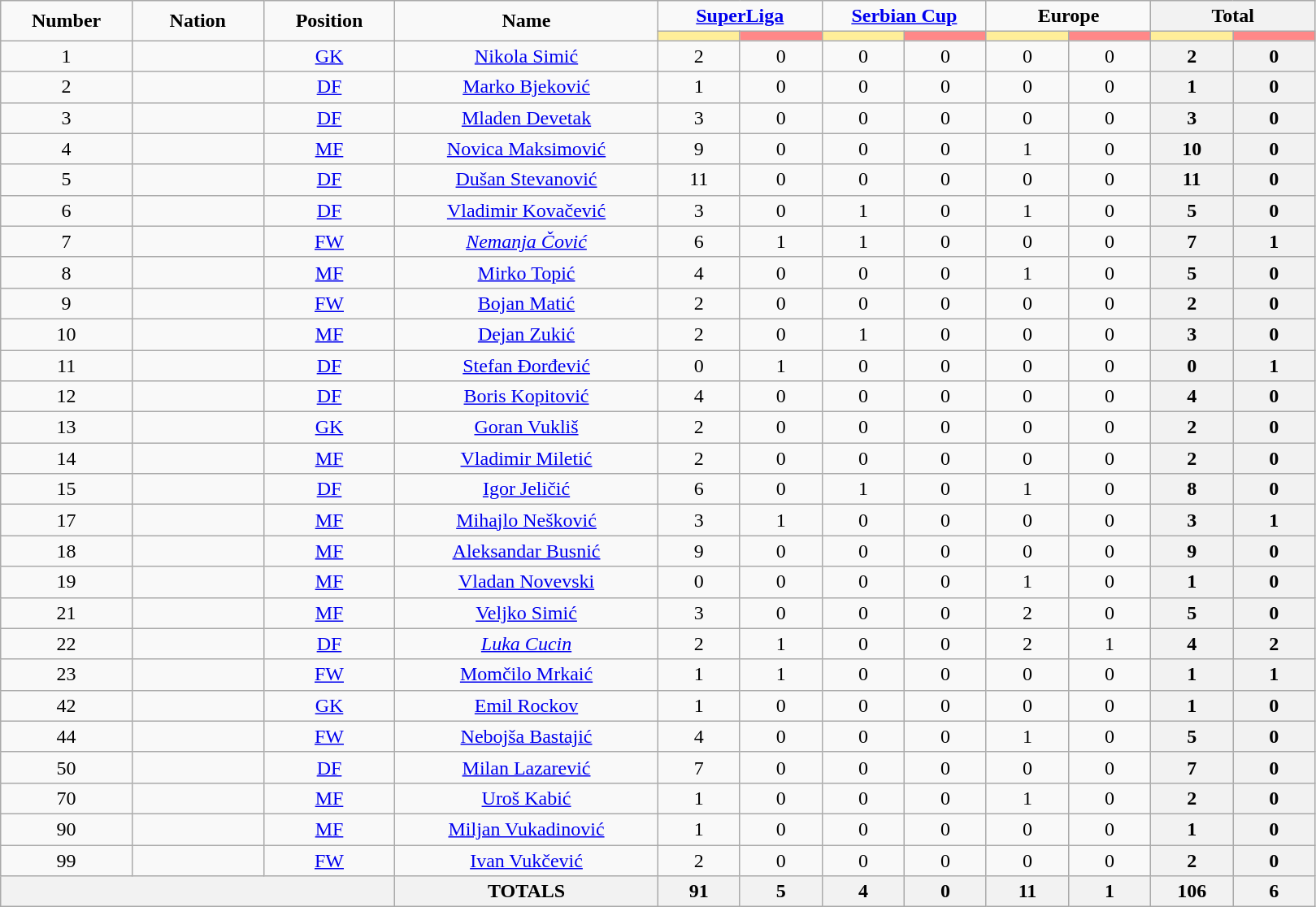<table class="wikitable" style="font-size: 100%; text-align: center;">
<tr>
<td rowspan="2" width="10%" align="center"><strong>Number</strong></td>
<td rowspan="2" width="10%" align="center"><strong>Nation</strong></td>
<td rowspan="2" width="10%" align="center"><strong>Position</strong></td>
<td rowspan="2" width="20%" align="center"><strong>Name</strong></td>
<td colspan="2" align="center"><strong><a href='#'>SuperLiga</a></strong></td>
<td colspan="2" align="center"><strong><a href='#'>Serbian Cup</a></strong></td>
<td colspan="2" align="center"><strong>Europe</strong></td>
<th colspan="2" align="center"><strong>Total</strong></th>
</tr>
<tr>
<th width="60" style="background: #FFEE99"></th>
<th width="60" style="background: #FF8888"></th>
<th width="60" style="background: #FFEE99"></th>
<th width="60" style="background: #FF8888"></th>
<th width="60" style="background: #FFEE99"></th>
<th width="60" style="background: #FF8888"></th>
<th width="60" style="background: #FFEE99"></th>
<th width="60" style="background: #FF8888"></th>
</tr>
<tr>
<td>1</td>
<td></td>
<td><a href='#'>GK</a></td>
<td><a href='#'>Nikola Simić</a></td>
<td>2</td>
<td>0</td>
<td>0</td>
<td>0</td>
<td>0</td>
<td>0</td>
<th>2</th>
<th>0</th>
</tr>
<tr>
<td>2</td>
<td></td>
<td><a href='#'>DF</a></td>
<td><a href='#'>Marko Bjeković</a></td>
<td>1</td>
<td>0</td>
<td>0</td>
<td>0</td>
<td>0</td>
<td>0</td>
<th>1</th>
<th>0</th>
</tr>
<tr>
<td>3</td>
<td></td>
<td><a href='#'>DF</a></td>
<td><a href='#'>Mladen Devetak</a></td>
<td>3</td>
<td>0</td>
<td>0</td>
<td>0</td>
<td>0</td>
<td>0</td>
<th>3</th>
<th>0</th>
</tr>
<tr>
<td>4</td>
<td></td>
<td><a href='#'>MF</a></td>
<td><a href='#'>Novica Maksimović</a></td>
<td>9</td>
<td>0</td>
<td>0</td>
<td>0</td>
<td>1</td>
<td>0</td>
<th>10</th>
<th>0</th>
</tr>
<tr>
<td>5</td>
<td></td>
<td><a href='#'>DF</a></td>
<td><a href='#'>Dušan Stevanović</a></td>
<td>11</td>
<td>0</td>
<td>0</td>
<td>0</td>
<td>0</td>
<td>0</td>
<th>11</th>
<th>0</th>
</tr>
<tr>
<td>6</td>
<td></td>
<td><a href='#'>DF</a></td>
<td><a href='#'>Vladimir Kovačević</a></td>
<td>3</td>
<td>0</td>
<td>1</td>
<td>0</td>
<td>1</td>
<td>0</td>
<th>5</th>
<th>0</th>
</tr>
<tr>
<td>7</td>
<td></td>
<td><a href='#'>FW</a></td>
<td><em><a href='#'>Nemanja Čović</a></em></td>
<td>6</td>
<td>1</td>
<td>1</td>
<td>0</td>
<td>0</td>
<td>0</td>
<th>7</th>
<th>1</th>
</tr>
<tr>
<td>8</td>
<td></td>
<td><a href='#'>MF</a></td>
<td><a href='#'>Mirko Topić</a></td>
<td>4</td>
<td>0</td>
<td>0</td>
<td>0</td>
<td>1</td>
<td>0</td>
<th>5</th>
<th>0</th>
</tr>
<tr>
<td>9</td>
<td></td>
<td><a href='#'>FW</a></td>
<td><a href='#'>Bojan Matić</a></td>
<td>2</td>
<td>0</td>
<td>0</td>
<td>0</td>
<td>0</td>
<td>0</td>
<th>2</th>
<th>0</th>
</tr>
<tr>
<td>10</td>
<td></td>
<td><a href='#'>MF</a></td>
<td><a href='#'>Dejan Zukić</a></td>
<td>2</td>
<td>0</td>
<td>1</td>
<td>0</td>
<td>0</td>
<td>0</td>
<th>3</th>
<th>0</th>
</tr>
<tr>
<td>11</td>
<td></td>
<td><a href='#'>DF</a></td>
<td><a href='#'>Stefan Đorđević</a></td>
<td>0</td>
<td>1</td>
<td>0</td>
<td>0</td>
<td>0</td>
<td>0</td>
<th>0</th>
<th>1</th>
</tr>
<tr>
<td>12</td>
<td></td>
<td><a href='#'>DF</a></td>
<td><a href='#'>Boris Kopitović</a></td>
<td>4</td>
<td>0</td>
<td>0</td>
<td>0</td>
<td>0</td>
<td>0</td>
<th>4</th>
<th>0</th>
</tr>
<tr>
<td>13</td>
<td></td>
<td><a href='#'>GK</a></td>
<td><a href='#'>Goran Vukliš</a></td>
<td>2</td>
<td>0</td>
<td>0</td>
<td>0</td>
<td>0</td>
<td>0</td>
<th>2</th>
<th>0</th>
</tr>
<tr>
<td>14</td>
<td></td>
<td><a href='#'>MF</a></td>
<td><a href='#'>Vladimir Miletić</a></td>
<td>2</td>
<td>0</td>
<td>0</td>
<td>0</td>
<td>0</td>
<td>0</td>
<th>2</th>
<th>0</th>
</tr>
<tr>
<td>15</td>
<td></td>
<td><a href='#'>DF</a></td>
<td><a href='#'>Igor Jeličić</a></td>
<td>6</td>
<td>0</td>
<td>1</td>
<td>0</td>
<td>1</td>
<td>0</td>
<th>8</th>
<th>0</th>
</tr>
<tr>
<td>17</td>
<td></td>
<td><a href='#'>MF</a></td>
<td><a href='#'>Mihajlo Nešković</a></td>
<td>3</td>
<td>1</td>
<td>0</td>
<td>0</td>
<td>0</td>
<td>0</td>
<th>3</th>
<th>1</th>
</tr>
<tr>
<td>18</td>
<td></td>
<td><a href='#'>MF</a></td>
<td><a href='#'>Aleksandar Busnić</a></td>
<td>9</td>
<td>0</td>
<td>0</td>
<td>0</td>
<td>0</td>
<td>0</td>
<th>9</th>
<th>0</th>
</tr>
<tr>
<td>19</td>
<td></td>
<td><a href='#'>MF</a></td>
<td><a href='#'>Vladan Novevski</a></td>
<td>0</td>
<td>0</td>
<td>0</td>
<td>0</td>
<td>1</td>
<td>0</td>
<th>1</th>
<th>0</th>
</tr>
<tr>
<td>21</td>
<td></td>
<td><a href='#'>MF</a></td>
<td><a href='#'>Veljko Simić</a></td>
<td>3</td>
<td>0</td>
<td>0</td>
<td>0</td>
<td>2</td>
<td>0</td>
<th>5</th>
<th>0</th>
</tr>
<tr>
<td>22</td>
<td></td>
<td><a href='#'>DF</a></td>
<td><em><a href='#'>Luka Cucin</a></em></td>
<td>2</td>
<td>1</td>
<td>0</td>
<td>0</td>
<td>2</td>
<td>1</td>
<th>4</th>
<th>2</th>
</tr>
<tr>
<td>23</td>
<td></td>
<td><a href='#'>FW</a></td>
<td><a href='#'>Momčilo Mrkaić</a></td>
<td>1</td>
<td>1</td>
<td>0</td>
<td>0</td>
<td>0</td>
<td>0</td>
<th>1</th>
<th>1</th>
</tr>
<tr>
<td>42</td>
<td></td>
<td><a href='#'>GK</a></td>
<td><a href='#'>Emil Rockov</a></td>
<td>1</td>
<td>0</td>
<td>0</td>
<td>0</td>
<td>0</td>
<td>0</td>
<th>1</th>
<th>0</th>
</tr>
<tr>
<td>44</td>
<td></td>
<td><a href='#'>FW</a></td>
<td><a href='#'>Nebojša Bastajić</a></td>
<td>4</td>
<td>0</td>
<td>0</td>
<td>0</td>
<td>1</td>
<td>0</td>
<th>5</th>
<th>0</th>
</tr>
<tr>
<td>50</td>
<td></td>
<td><a href='#'>DF</a></td>
<td><a href='#'>Milan Lazarević</a></td>
<td>7</td>
<td>0</td>
<td>0</td>
<td>0</td>
<td>0</td>
<td>0</td>
<th>7</th>
<th>0</th>
</tr>
<tr>
<td>70</td>
<td></td>
<td><a href='#'>MF</a></td>
<td><a href='#'>Uroš Kabić</a></td>
<td>1</td>
<td>0</td>
<td>0</td>
<td>0</td>
<td>1</td>
<td>0</td>
<th>2</th>
<th>0</th>
</tr>
<tr>
<td>90</td>
<td></td>
<td><a href='#'>MF</a></td>
<td><a href='#'>Miljan Vukadinović</a></td>
<td>1</td>
<td>0</td>
<td>0</td>
<td>0</td>
<td>0</td>
<td>0</td>
<th>1</th>
<th>0</th>
</tr>
<tr>
<td>99</td>
<td></td>
<td><a href='#'>FW</a></td>
<td><a href='#'>Ivan Vukčević</a></td>
<td>2</td>
<td>0</td>
<td>0</td>
<td>0</td>
<td>0</td>
<td>0</td>
<th>2</th>
<th>0</th>
</tr>
<tr>
<th colspan="3"></th>
<th><strong>TOTALS</strong></th>
<th>91</th>
<th>5</th>
<th>4</th>
<th><strong>0</strong></th>
<th>11</th>
<th>1</th>
<th>106</th>
<th>6</th>
</tr>
</table>
